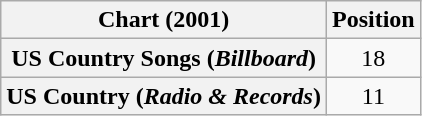<table class="wikitable sortable plainrowheaders" style="text-align:center">
<tr>
<th scope="col">Chart (2001)</th>
<th scope="col">Position</th>
</tr>
<tr>
<th scope="row">US Country Songs (<em>Billboard</em>)</th>
<td align="center">18</td>
</tr>
<tr>
<th scope="row">US Country (<em>Radio & Records</em>)</th>
<td>11</td>
</tr>
</table>
